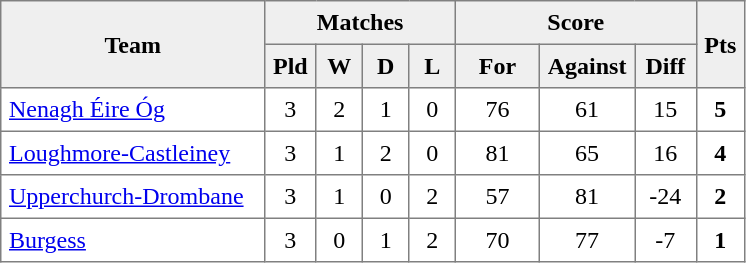<table style=border-collapse:collapse border=1 cellspacing=0 cellpadding=5>
<tr align=center bgcolor=#efefef>
<th rowspan=2 width=165>Team</th>
<th colspan=4>Matches</th>
<th colspan=3>Score</th>
<th rowspan=2width=20>Pts</th>
</tr>
<tr align=center bgcolor=#efefef>
<th width=20>Pld</th>
<th width=20>W</th>
<th width=20>D</th>
<th width=20>L</th>
<th width=45>For</th>
<th width=45>Against</th>
<th width=30>Diff</th>
</tr>
<tr align=center>
<td style="text-align:left;"><a href='#'>Nenagh Éire Óg</a></td>
<td>3</td>
<td>2</td>
<td>1</td>
<td>0</td>
<td>76</td>
<td>61</td>
<td>15</td>
<td><strong>5</strong></td>
</tr>
<tr align=center>
<td style="text-align:left;"><a href='#'>Loughmore-Castleiney</a></td>
<td>3</td>
<td>1</td>
<td>2</td>
<td>0</td>
<td>81</td>
<td>65</td>
<td>16</td>
<td><strong>4</strong></td>
</tr>
<tr align=center>
<td style="text-align:left;"><a href='#'>Upperchurch-Drombane</a></td>
<td>3</td>
<td>1</td>
<td>0</td>
<td>2</td>
<td>57</td>
<td>81</td>
<td>-24</td>
<td><strong>2</strong></td>
</tr>
<tr align=center>
<td style="text-align:left;"><a href='#'>Burgess</a></td>
<td>3</td>
<td>0</td>
<td>1</td>
<td>2</td>
<td>70</td>
<td>77</td>
<td>-7</td>
<td><strong>1</strong></td>
</tr>
</table>
